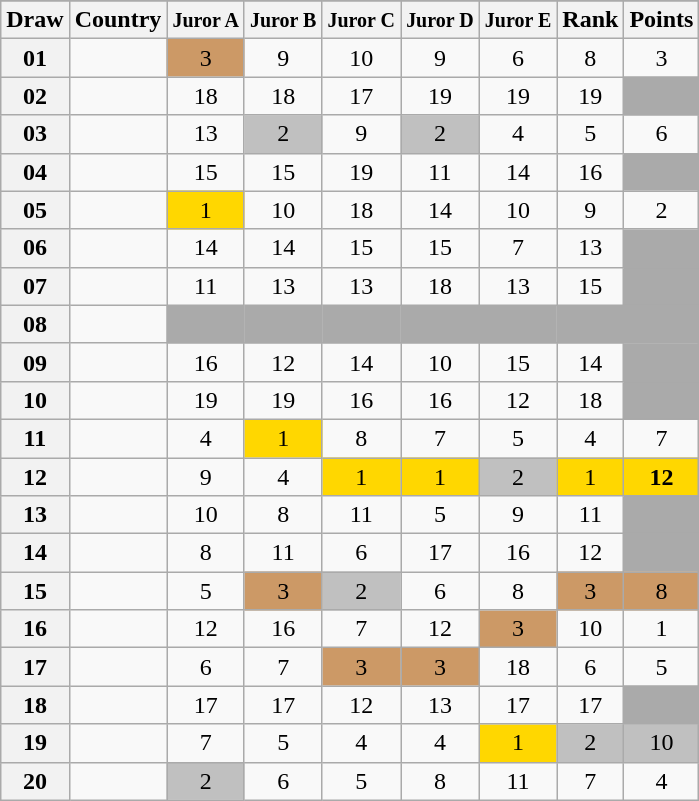<table class="sortable wikitable collapsible plainrowheaders" style="text-align:center;">
<tr>
</tr>
<tr>
<th scope="col">Draw</th>
<th scope="col">Country</th>
<th scope="col"><small>Juror A</small></th>
<th scope="col"><small>Juror B</small></th>
<th scope="col"><small>Juror C</small></th>
<th scope="col"><small>Juror D</small></th>
<th scope="col"><small>Juror E</small></th>
<th scope="col">Rank</th>
<th scope="col">Points</th>
</tr>
<tr>
<th scope="row" style="text-align:center;">01</th>
<td style="text-align:left;"></td>
<td style="background:#CC9966;">3</td>
<td>9</td>
<td>10</td>
<td>9</td>
<td>6</td>
<td>8</td>
<td>3</td>
</tr>
<tr>
<th scope="row" style="text-align:center;">02</th>
<td style="text-align:left;"></td>
<td>18</td>
<td>18</td>
<td>17</td>
<td>19</td>
<td>19</td>
<td>19</td>
<td style="background:#AAAAAA;"></td>
</tr>
<tr>
<th scope="row" style="text-align:center;">03</th>
<td style="text-align:left;"></td>
<td>13</td>
<td style="background:silver;">2</td>
<td>9</td>
<td style="background:silver;">2</td>
<td>4</td>
<td>5</td>
<td>6</td>
</tr>
<tr>
<th scope="row" style="text-align:center;">04</th>
<td style="text-align:left;"></td>
<td>15</td>
<td>15</td>
<td>19</td>
<td>11</td>
<td>14</td>
<td>16</td>
<td style="background:#AAAAAA;"></td>
</tr>
<tr>
<th scope="row" style="text-align:center;">05</th>
<td style="text-align:left;"></td>
<td style="background:gold;">1</td>
<td>10</td>
<td>18</td>
<td>14</td>
<td>10</td>
<td>9</td>
<td>2</td>
</tr>
<tr>
<th scope="row" style="text-align:center;">06</th>
<td style="text-align:left;"></td>
<td>14</td>
<td>14</td>
<td>15</td>
<td>15</td>
<td>7</td>
<td>13</td>
<td style="background:#AAAAAA;"></td>
</tr>
<tr>
<th scope="row" style="text-align:center;">07</th>
<td style="text-align:left;"></td>
<td>11</td>
<td>13</td>
<td>13</td>
<td>18</td>
<td>13</td>
<td>15</td>
<td style="background:#AAAAAA;"></td>
</tr>
<tr class="sortbottom">
<th scope="row" style="text-align:center;">08</th>
<td style="text-align:left;"></td>
<td style="background:#AAAAAA;"></td>
<td style="background:#AAAAAA;"></td>
<td style="background:#AAAAAA;"></td>
<td style="background:#AAAAAA;"></td>
<td style="background:#AAAAAA;"></td>
<td style="background:#AAAAAA;"></td>
<td style="background:#AAAAAA;"></td>
</tr>
<tr>
<th scope="row" style="text-align:center;">09</th>
<td style="text-align:left;"></td>
<td>16</td>
<td>12</td>
<td>14</td>
<td>10</td>
<td>15</td>
<td>14</td>
<td style="background:#AAAAAA;"></td>
</tr>
<tr>
<th scope="row" style="text-align:center;">10</th>
<td style="text-align:left;"></td>
<td>19</td>
<td>19</td>
<td>16</td>
<td>16</td>
<td>12</td>
<td>18</td>
<td style="background:#AAAAAA;"></td>
</tr>
<tr>
<th scope="row" style="text-align:center;">11</th>
<td style="text-align:left;"></td>
<td>4</td>
<td style="background:gold;">1</td>
<td>8</td>
<td>7</td>
<td>5</td>
<td>4</td>
<td>7</td>
</tr>
<tr>
<th scope="row" style="text-align:center;">12</th>
<td style="text-align:left;"></td>
<td>9</td>
<td>4</td>
<td style="background:gold;">1</td>
<td style="background:gold;">1</td>
<td style="background:silver;">2</td>
<td style="background:gold;">1</td>
<td style="background:gold;"><strong>12</strong></td>
</tr>
<tr>
<th scope="row" style="text-align:center;">13</th>
<td style="text-align:left;"></td>
<td>10</td>
<td>8</td>
<td>11</td>
<td>5</td>
<td>9</td>
<td>11</td>
<td style="background:#AAAAAA;"></td>
</tr>
<tr>
<th scope="row" style="text-align:center;">14</th>
<td style="text-align:left;"></td>
<td>8</td>
<td>11</td>
<td>6</td>
<td>17</td>
<td>16</td>
<td>12</td>
<td style="background:#AAAAAA;"></td>
</tr>
<tr>
<th scope="row" style="text-align:center;">15</th>
<td style="text-align:left;"></td>
<td>5</td>
<td style="background:#CC9966;">3</td>
<td style="background:silver;">2</td>
<td>6</td>
<td>8</td>
<td style="background:#CC9966;">3</td>
<td style="background:#CC9966;">8</td>
</tr>
<tr>
<th scope="row" style="text-align:center;">16</th>
<td style="text-align:left;"></td>
<td>12</td>
<td>16</td>
<td>7</td>
<td>12</td>
<td style="background:#CC9966;">3</td>
<td>10</td>
<td>1</td>
</tr>
<tr>
<th scope="row" style="text-align:center;">17</th>
<td style="text-align:left;"></td>
<td>6</td>
<td>7</td>
<td style="background:#CC9966;">3</td>
<td style="background:#CC9966;">3</td>
<td>18</td>
<td>6</td>
<td>5</td>
</tr>
<tr>
<th scope="row" style="text-align:center;">18</th>
<td style="text-align:left;"></td>
<td>17</td>
<td>17</td>
<td>12</td>
<td>13</td>
<td>17</td>
<td>17</td>
<td style="background:#AAAAAA;"></td>
</tr>
<tr>
<th scope="row" style="text-align:center;">19</th>
<td style="text-align:left;"></td>
<td>7</td>
<td>5</td>
<td>4</td>
<td>4</td>
<td style="background:gold;">1</td>
<td style="background:silver;">2</td>
<td style="background:silver;">10</td>
</tr>
<tr>
<th scope="row" style="text-align:center;">20</th>
<td style="text-align:left;"></td>
<td style="background:silver;">2</td>
<td>6</td>
<td>5</td>
<td>8</td>
<td>11</td>
<td>7</td>
<td>4</td>
</tr>
</table>
